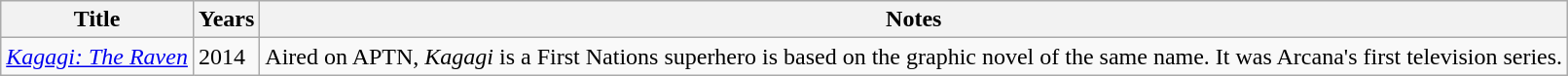<table class="wikitable sortable">
<tr>
<th>Title</th>
<th>Years</th>
<th>Notes</th>
</tr>
<tr>
<td><em><a href='#'>Kagagi: The Raven</a></em></td>
<td>2014</td>
<td>Aired on APTN, <em>Kagagi</em> is a First Nations superhero is based on the graphic novel of the same name. It was Arcana's first television series.</td>
</tr>
</table>
